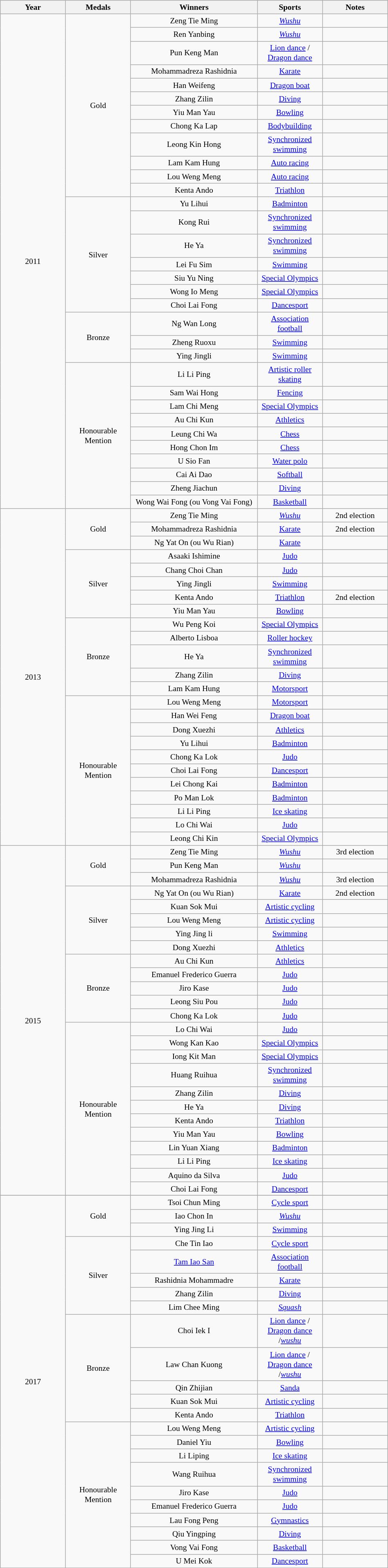<table class="wikitable" style="text-align: center;font-size:small;">
<tr>
<th width="100">Year</th>
<th width="100">Medals</th>
<th width="200">Winners</th>
<th width="100">Sports</th>
<th width="100">Notes</th>
</tr>
<tr>
<td rowspan="32">2011</td>
<td rowspan="12">Gold</td>
<td>Zeng Tie Ming</td>
<td><em><a href='#'>Wushu</a></em></td>
<td></td>
</tr>
<tr>
<td>Ren Yanbing</td>
<td><em><a href='#'>Wushu</a></em></td>
<td></td>
</tr>
<tr>
<td>Pun Keng Man</td>
<td><a href='#'>Lion dance</a> / <a href='#'>Dragon dance</a></td>
<td></td>
</tr>
<tr>
<td>Mohammadreza Rashidnia</td>
<td><a href='#'>Karate</a></td>
<td></td>
</tr>
<tr>
<td>Han Weifeng</td>
<td><a href='#'>Dragon boat</a></td>
<td></td>
</tr>
<tr>
<td>Zhang Zilin</td>
<td><a href='#'>Diving</a></td>
<td></td>
</tr>
<tr>
<td>Yiu Man Yau</td>
<td><a href='#'>Bowling</a></td>
<td></td>
</tr>
<tr>
<td>Chong Ka Lap</td>
<td><a href='#'>Bodybuilding</a></td>
<td></td>
</tr>
<tr>
<td>Leong Kin Hong</td>
<td><a href='#'>Synchronized swimming</a></td>
<td></td>
</tr>
<tr>
<td>Lam Kam Hung</td>
<td><a href='#'>Auto racing</a></td>
<td></td>
</tr>
<tr>
<td>Lou Weng Meng</td>
<td><a href='#'>Auto racing</a></td>
<td></td>
</tr>
<tr>
<td>Kenta Ando</td>
<td><a href='#'>Triathlon</a></td>
<td></td>
</tr>
<tr>
<td rowspan="7">Silver</td>
<td>Yu Lihui</td>
<td><a href='#'>Badminton</a></td>
<td></td>
</tr>
<tr>
<td>Kong Rui</td>
<td><a href='#'>Synchronized swimming</a></td>
<td></td>
</tr>
<tr>
<td>He Ya</td>
<td><a href='#'>Synchronized swimming</a></td>
<td></td>
</tr>
<tr>
<td>Lei Fu Sim</td>
<td><a href='#'>Swimming</a></td>
<td></td>
</tr>
<tr>
<td>Siu Yu Ning</td>
<td><a href='#'>Special Olympics</a></td>
<td></td>
</tr>
<tr>
<td>Wong Io Meng</td>
<td><a href='#'>Special Olympics</a></td>
<td></td>
</tr>
<tr>
<td>Choi Lai Fong</td>
<td><a href='#'>Dancesport</a></td>
<td></td>
</tr>
<tr>
<td rowspan="3">Bronze</td>
<td>Ng Wan Long</td>
<td><a href='#'>Association football</a></td>
<td></td>
</tr>
<tr>
<td>Zheng Ruoxu</td>
<td><a href='#'>Swimming</a></td>
<td></td>
</tr>
<tr>
<td>Ying Jingli</td>
<td><a href='#'>Swimming</a></td>
<td></td>
</tr>
<tr>
<td rowspan="10">Honourable Mention</td>
<td>Li Li Ping</td>
<td><a href='#'>Artistic roller skating</a></td>
<td></td>
</tr>
<tr>
<td>Sam Wai Hong</td>
<td><a href='#'>Fencing</a></td>
<td></td>
</tr>
<tr>
<td>Lam Chi Meng</td>
<td><a href='#'>Special Olympics</a></td>
<td></td>
</tr>
<tr>
<td>Au Chi Kun</td>
<td><a href='#'>Athletics</a></td>
<td></td>
</tr>
<tr>
<td>Leung Chi Wa</td>
<td><a href='#'>Chess</a></td>
<td></td>
</tr>
<tr>
<td>Hong Chon Im</td>
<td><a href='#'>Chess</a></td>
<td></td>
</tr>
<tr>
<td>U Sio Fan</td>
<td><a href='#'>Water polo</a></td>
<td></td>
</tr>
<tr>
<td>Cai Ai Dao</td>
<td><a href='#'>Softball</a></td>
<td></td>
</tr>
<tr>
<td>Zheng Jiachun</td>
<td><a href='#'>Diving</a></td>
<td></td>
</tr>
<tr>
<td>Wong Wai Fong (ou Vong Vai Fong)</td>
<td><a href='#'>Basketball</a></td>
<td></td>
</tr>
<tr>
<td rowspan="24">2013</td>
<td rowspan="3">Gold</td>
<td>Zeng Tie Ming</td>
<td><em><a href='#'>Wushu</a></em></td>
<td>2nd election</td>
</tr>
<tr>
<td>Mohammadreza Rashidnia</td>
<td><a href='#'>Karate</a></td>
<td>2nd election</td>
</tr>
<tr>
<td>Ng Yat On (ou Wu Rian)</td>
<td><a href='#'>Karate</a></td>
<td></td>
</tr>
<tr>
<td rowspan="5">Silver</td>
<td>Asaaki Ishimine</td>
<td><a href='#'>Judo</a></td>
<td></td>
</tr>
<tr>
<td>Chang Choi Chan</td>
<td><a href='#'>Judo</a></td>
<td></td>
</tr>
<tr>
<td>Ying Jingli</td>
<td><a href='#'>Swimming</a></td>
<td></td>
</tr>
<tr>
<td>Kenta Ando</td>
<td><a href='#'>Triathlon</a></td>
<td>2nd election</td>
</tr>
<tr>
<td>Yiu Man Yau</td>
<td><a href='#'>Bowling</a></td>
<td></td>
</tr>
<tr>
<td rowspan="5">Bronze</td>
<td>Wu Peng Koi</td>
<td><a href='#'>Special Olympics</a></td>
<td></td>
</tr>
<tr>
<td>Alberto Lisboa</td>
<td><a href='#'>Roller hockey</a></td>
<td></td>
</tr>
<tr>
<td>He Ya</td>
<td><a href='#'>Synchronized swimming</a></td>
<td></td>
</tr>
<tr>
<td>Zhang Zilin</td>
<td><a href='#'>Diving</a></td>
<td></td>
</tr>
<tr>
<td>Lam Kam Hung</td>
<td><a href='#'>Motorsport</a></td>
<td></td>
</tr>
<tr>
<td rowspan="11">Honourable Mention</td>
<td>Lou Weng Meng</td>
<td><a href='#'>Motorsport</a></td>
<td></td>
</tr>
<tr>
<td>Han Wei Feng</td>
<td><a href='#'>Dragon boat</a></td>
<td></td>
</tr>
<tr>
<td>Dong Xuezhi</td>
<td><a href='#'>Athletics</a></td>
<td></td>
</tr>
<tr>
<td>Yu Lihui</td>
<td><a href='#'>Badminton</a></td>
<td></td>
</tr>
<tr>
<td>Chong Ka Lok</td>
<td><a href='#'>Judo</a></td>
<td></td>
</tr>
<tr>
<td>Choi Lai Fong</td>
<td><a href='#'>Dancesport</a></td>
<td></td>
</tr>
<tr>
<td>Lei Chong Kai</td>
<td><a href='#'>Badminton</a></td>
<td></td>
</tr>
<tr>
<td>Po Man Lok</td>
<td><a href='#'>Badminton</a></td>
<td></td>
</tr>
<tr>
<td>Li Li Ping</td>
<td><a href='#'>Ice skating</a></td>
<td></td>
</tr>
<tr>
<td>Lo Chi Wai</td>
<td><a href='#'>Judo</a></td>
<td></td>
</tr>
<tr>
<td>Leong Chi Kin</td>
<td><a href='#'>Special Olympics</a></td>
<td></td>
</tr>
<tr>
<td rowspan="25">2015</td>
<td rowspan="3">Gold</td>
<td>Zeng Tie Ming</td>
<td><em><a href='#'>Wushu</a></em></td>
<td>3rd election</td>
</tr>
<tr>
<td>Pun Keng Man</td>
<td><em><a href='#'>Wushu</a></em></td>
<td></td>
</tr>
<tr>
<td>Mohammadreza Rashidnia</td>
<td><em><a href='#'>Wushu</a></em></td>
<td>3rd election</td>
</tr>
<tr>
<td rowspan="5">Silver</td>
<td>Ng Yat On (ou Wu Rian)</td>
<td><a href='#'>Karate</a></td>
<td>2nd election</td>
</tr>
<tr>
<td>Kuan Sok Mui</td>
<td><a href='#'>Artistic cycling</a></td>
<td></td>
</tr>
<tr>
<td>Lou Weng Meng</td>
<td><a href='#'>Artistic cycling</a></td>
<td></td>
</tr>
<tr>
<td>Ying Jing li</td>
<td><a href='#'>Swimming</a></td>
<td></td>
</tr>
<tr>
<td>Dong Xuezhi</td>
<td><a href='#'>Athletics</a></td>
<td></td>
</tr>
<tr>
<td rowspan="5">Bronze</td>
<td>Au Chi Kun</td>
<td><a href='#'>Athletics</a></td>
<td></td>
</tr>
<tr>
<td>Emanuel Frederico Guerra</td>
<td><a href='#'>Judo</a></td>
<td></td>
</tr>
<tr>
<td>Jiro Kase</td>
<td><a href='#'>Judo</a></td>
<td></td>
</tr>
<tr>
<td>Leong Siu Pou</td>
<td><a href='#'>Judo</a></td>
<td></td>
</tr>
<tr>
<td>Chong Ka Lok</td>
<td><a href='#'>Judo</a></td>
<td></td>
</tr>
<tr>
<td rowspan="12">Honourable Mention</td>
<td>Lo Chi Wai</td>
<td><a href='#'>Judo</a></td>
<td></td>
</tr>
<tr>
<td>Wong Kan Kao</td>
<td><a href='#'>Special Olympics</a></td>
<td></td>
</tr>
<tr>
<td>Iong Kit Man</td>
<td><a href='#'>Special Olympics</a></td>
<td></td>
</tr>
<tr>
<td>Huang Ruihua</td>
<td><a href='#'>Synchronized swimming</a></td>
<td></td>
</tr>
<tr>
<td>Zhang Zilin</td>
<td><a href='#'>Diving</a></td>
<td></td>
</tr>
<tr>
<td>He Ya</td>
<td><a href='#'>Diving</a></td>
<td></td>
</tr>
<tr>
<td>Kenta Ando</td>
<td><a href='#'>Triathlon</a></td>
<td></td>
</tr>
<tr>
<td>Yiu Man Yau</td>
<td><a href='#'>Bowling</a></td>
<td></td>
</tr>
<tr>
<td>Lin Yuan Xiang</td>
<td><a href='#'>Badminton</a></td>
<td></td>
</tr>
<tr>
<td>Li Li Ping</td>
<td><a href='#'>Ice skating</a></td>
<td></td>
</tr>
<tr>
<td>Aquino da Silva</td>
<td><a href='#'>Judo</a></td>
<td></td>
</tr>
<tr>
<td>Choi Lai Fong</td>
<td><a href='#'>Dancesport</a></td>
<td></td>
</tr>
<tr>
</tr>
<tr>
<td rowspan="2014">2017</td>
<td rowspan="3">Gold</td>
<td>Tsoi Chun Ming</td>
<td><a href='#'>Cycle sport</a></td>
<td></td>
</tr>
<tr>
<td>Iao Chon In</td>
<td><em><a href='#'>Wushu</a></em></td>
<td></td>
</tr>
<tr>
<td>Ying Jing Li</td>
<td><a href='#'>Swimming</a></td>
<td></td>
</tr>
<tr>
<td rowspan="5">Silver</td>
<td>Che Tin Iao</td>
<td><a href='#'>Cycle sport</a></td>
<td></td>
</tr>
<tr>
<td><a href='#'>Tam Iao San</a></td>
<td><a href='#'>Association football</a></td>
<td></td>
</tr>
<tr>
<td>Rashidnia Mohammadre</td>
<td><a href='#'>Karate</a></td>
<td></td>
</tr>
<tr>
<td>Zhang Zilin</td>
<td><a href='#'>Diving</a></td>
<td></td>
</tr>
<tr>
<td>Lim Chee Ming</td>
<td><em><a href='#'>Squash</a></em></td>
<td></td>
</tr>
<tr>
<td rowspan="5">Bronze</td>
<td>Choi Iek I</td>
<td><a href='#'>Lion dance</a> / <a href='#'>Dragon dance</a> /<em><a href='#'>wushu</a></em></td>
<td></td>
</tr>
<tr>
<td>Law Chan Kuong</td>
<td><a href='#'>Lion dance</a> / <a href='#'>Dragon dance</a> /<em><a href='#'>wushu</a></em></td>
<td></td>
</tr>
<tr>
<td>Qin Zhijian</td>
<td><a href='#'>Sanda</a></td>
<td></td>
</tr>
<tr>
<td>Kuan Sok Mui</td>
<td><a href='#'>Artistic cycling</a></td>
<td></td>
</tr>
<tr>
<td>Kenta Ando</td>
<td><a href='#'>Triathlon</a></td>
<td></td>
</tr>
<tr>
<td rowspan="10">Honourable Mention</td>
<td>Lou Weng Meng</td>
<td><a href='#'>Artistic cycling</a></td>
<td></td>
</tr>
<tr>
<td>Daniel Yiu</td>
<td><a href='#'>Bowling</a></td>
<td></td>
</tr>
<tr>
<td>Li Liping</td>
<td><a href='#'>Ice skating</a></td>
<td></td>
</tr>
<tr>
<td>Wang Ruihua</td>
<td><a href='#'>Synchronized swimming</a></td>
<td></td>
</tr>
<tr>
<td>Jiro Kase</td>
<td><a href='#'>Judo</a></td>
<td></td>
</tr>
<tr>
<td>Emanuel Frederico Guerra</td>
<td><a href='#'>Judo</a></td>
<td></td>
</tr>
<tr>
<td>Lau Fong Peng</td>
<td><a href='#'>Gymnastics</a></td>
<td></td>
</tr>
<tr>
<td>Qiu Yingping</td>
<td><a href='#'>Diving</a></td>
<td></td>
</tr>
<tr>
<td>Vong Vai Fong</td>
<td><a href='#'>Basketball</a></td>
<td></td>
</tr>
<tr>
<td>U Mei Kok</td>
<td><a href='#'>Dancesport</a></td>
<td></td>
</tr>
<tr>
</tr>
</table>
